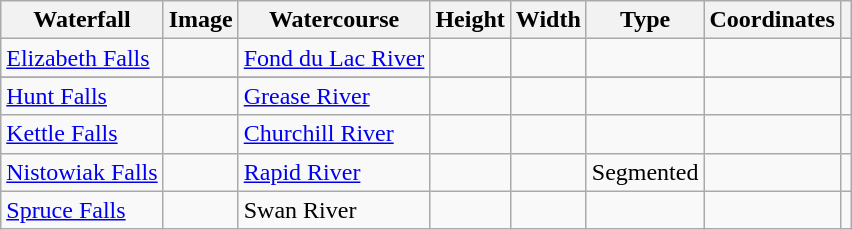<table class="wikitable sortable">
<tr>
<th>Waterfall</th>
<th class=unsortable>Image</th>
<th>Watercourse</th>
<th>Height</th>
<th>Width</th>
<th>Type</th>
<th>Coordinates</th>
<th class=unsortable></th>
</tr>
<tr>
<td><a href='#'>Elizabeth Falls</a></td>
<td></td>
<td><a href='#'>Fond du Lac River</a></td>
<td></td>
<td></td>
<td></td>
<td></td>
<td></td>
</tr>
<tr>
</tr>
<tr>
<td><a href='#'>Hunt Falls</a></td>
<td></td>
<td><a href='#'>Grease River</a></td>
<td></td>
<td></td>
<td></td>
<td></td>
<td></td>
</tr>
<tr>
<td><a href='#'>Kettle Falls</a></td>
<td></td>
<td><a href='#'>Churchill River</a></td>
<td></td>
<td></td>
<td></td>
<td></td>
<td></td>
</tr>
<tr>
<td><a href='#'>Nistowiak Falls</a></td>
<td></td>
<td><a href='#'>Rapid River</a></td>
<td></td>
<td></td>
<td>Segmented</td>
<td></td>
<td></td>
</tr>
<tr>
<td><a href='#'>Spruce Falls</a></td>
<td></td>
<td>Swan River</td>
<td></td>
<td></td>
<td></td>
<td></td>
<td></td>
</tr>
</table>
